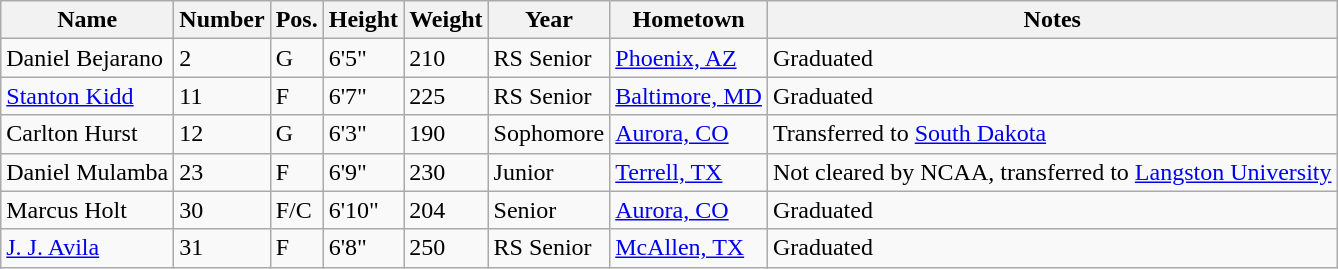<table class="wikitable sortable" border="1">
<tr>
<th>Name</th>
<th>Number</th>
<th>Pos.</th>
<th>Height</th>
<th>Weight</th>
<th>Year</th>
<th>Hometown</th>
<th class="unsortable">Notes</th>
</tr>
<tr>
<td>Daniel Bejarano</td>
<td>2</td>
<td>G</td>
<td>6'5"</td>
<td>210</td>
<td>RS Senior</td>
<td><a href='#'>Phoenix, AZ</a></td>
<td>Graduated</td>
</tr>
<tr>
<td><a href='#'>Stanton Kidd</a></td>
<td>11</td>
<td>F</td>
<td>6'7"</td>
<td>225</td>
<td>RS Senior</td>
<td><a href='#'>Baltimore, MD</a></td>
<td>Graduated</td>
</tr>
<tr>
<td>Carlton Hurst</td>
<td>12</td>
<td>G</td>
<td>6'3"</td>
<td>190</td>
<td>Sophomore</td>
<td><a href='#'>Aurora, CO</a></td>
<td>Transferred to <a href='#'>South Dakota</a></td>
</tr>
<tr>
<td>Daniel Mulamba</td>
<td>23</td>
<td>F</td>
<td>6'9"</td>
<td>230</td>
<td>Junior</td>
<td><a href='#'>Terrell, TX</a></td>
<td>Not cleared by NCAA, transferred to <a href='#'>Langston University</a></td>
</tr>
<tr>
<td>Marcus Holt</td>
<td>30</td>
<td>F/C</td>
<td>6'10"</td>
<td>204</td>
<td>Senior</td>
<td><a href='#'>Aurora, CO</a></td>
<td>Graduated</td>
</tr>
<tr>
<td><a href='#'>J. J. Avila</a></td>
<td>31</td>
<td>F</td>
<td>6'8"</td>
<td>250</td>
<td>RS Senior</td>
<td><a href='#'>McAllen, TX</a></td>
<td>Graduated</td>
</tr>
</table>
